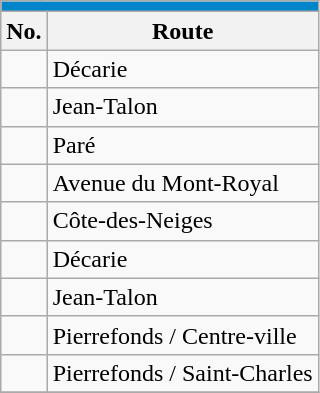<table align=center class="wikitable">
<tr>
<th style="background: #0085CA; font-size:100%; color:#FFFFFF;"colspan="4"><a href='#'></a></th>
</tr>
<tr>
<th>No.</th>
<th>Route</th>
</tr>
<tr>
<td></td>
<td>Décarie</td>
</tr>
<tr>
<td></td>
<td>Jean-Talon</td>
</tr>
<tr>
<td></td>
<td>Paré</td>
</tr>
<tr>
<td {{Avoid wrap> </td>
<td>Avenue du Mont-Royal</td>
</tr>
<tr>
<td {{Avoid wrap> </td>
<td>Côte-des-Neiges</td>
</tr>
<tr>
<td {{Avoid wrap> </td>
<td>Décarie</td>
</tr>
<tr>
<td {{Avoid wrap> </td>
<td>Jean-Talon</td>
</tr>
<tr>
<td {{Avoid wrap> </td>
<td>Pierrefonds / Centre-ville</td>
</tr>
<tr>
<td {{Avoid wrap> </td>
<td>Pierrefonds / Saint-Charles</td>
</tr>
<tr>
</tr>
</table>
